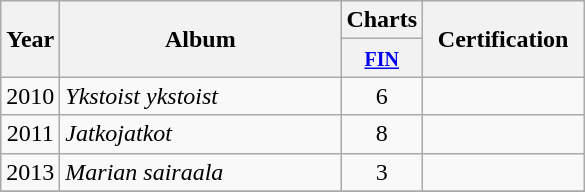<table class="wikitable">
<tr>
<th align="center" rowspan="2">Year</th>
<th align="center" rowspan="2" width="180">Album</th>
<th align="center" colspan="1">Charts</th>
<th align="center" rowspan="2" width="100">Certification</th>
</tr>
<tr>
<th width="20"><small><a href='#'>FIN</a></small><br></th>
</tr>
<tr>
<td align="center">2010</td>
<td><em>Ykstoist ykstoist</em></td>
<td align="center">6</td>
<td align="center"></td>
</tr>
<tr>
<td align="center">2011</td>
<td><em>Jatkojatkot</em></td>
<td align="center">8</td>
<td align="center"></td>
</tr>
<tr>
<td align="center">2013</td>
<td><em>Marian sairaala</em></td>
<td align="center">3</td>
<td align="center"></td>
</tr>
<tr>
</tr>
</table>
